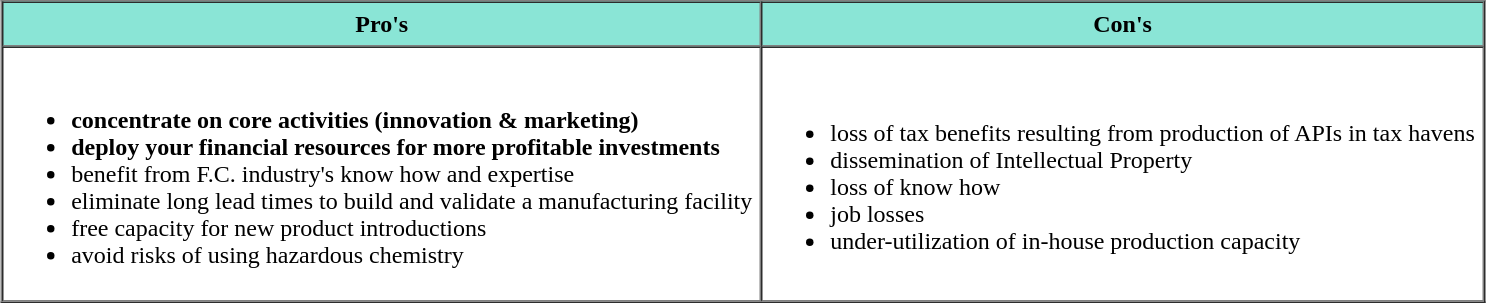<table |style="float: right; " border="1" cellpadding="5" cellspacing="0" align="center">
<tr>
<th style="background: #8AE5D6;">Pro's</th>
<th style="background: #8AE5D6;">Con's</th>
</tr>
<tr>
<td><br><ul><li><strong>concentrate on core activities (innovation & marketing) </strong></li><li><strong>deploy your financial resources for more profitable investments</strong></li><li>benefit from F.C. industry's know how and expertise</li><li>eliminate long lead times to build and validate a manufacturing facility</li><li>free capacity for new product introductions</li><li>avoid risks of using hazardous chemistry</li></ul></td>
<td><br><ul><li>loss of tax benefits resulting from production of APIs in tax havens</li><li>dissemination of Intellectual Property</li><li>loss of know how</li><li>job losses</li><li>under-utilization of in-house production capacity</li></ul></td>
</tr>
</table>
